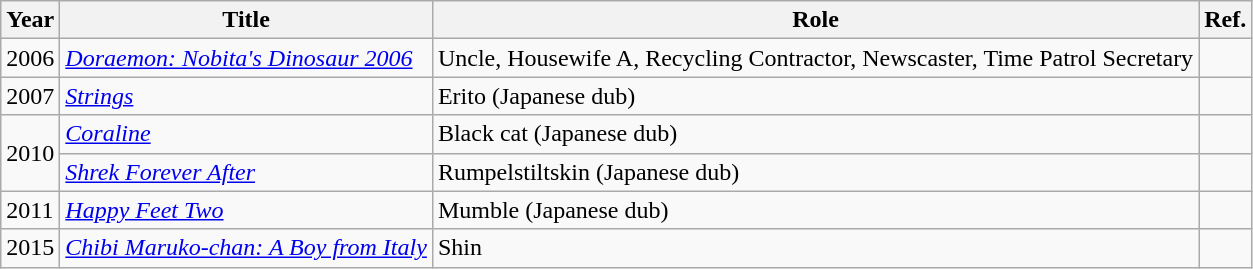<table class="wikitable">
<tr>
<th>Year</th>
<th>Title</th>
<th>Role</th>
<th>Ref.</th>
</tr>
<tr>
<td>2006</td>
<td><em><a href='#'>Doraemon: Nobita's Dinosaur 2006</a></em></td>
<td>Uncle, Housewife A, Recycling Contractor, Newscaster, Time Patrol Secretary</td>
<td></td>
</tr>
<tr>
<td>2007</td>
<td><em><a href='#'>Strings</a></em></td>
<td>Erito (Japanese dub)</td>
<td></td>
</tr>
<tr>
<td rowspan="2">2010</td>
<td><em><a href='#'>Coraline</a></em></td>
<td>Black cat (Japanese dub)</td>
<td></td>
</tr>
<tr>
<td><em><a href='#'>Shrek Forever After</a></em></td>
<td>Rumpelstiltskin (Japanese dub)</td>
<td></td>
</tr>
<tr>
<td>2011</td>
<td><em><a href='#'>Happy Feet Two</a></em></td>
<td>Mumble (Japanese dub)</td>
<td></td>
</tr>
<tr>
<td>2015</td>
<td><em><a href='#'>Chibi Maruko-chan: A Boy from Italy</a></em></td>
<td>Shin</td>
<td></td>
</tr>
</table>
